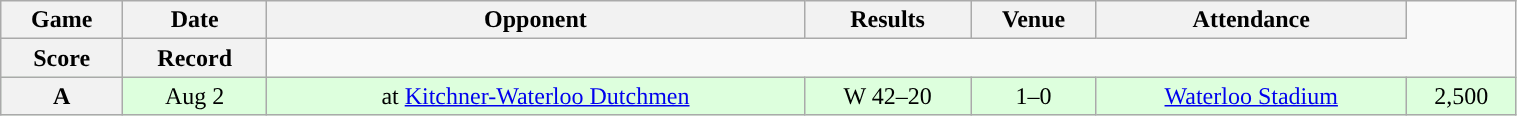<table class="wikitable" width="80%" style="text-align:center">
<tr>
<th>Game</th>
<th>Date</th>
<th>Opponent</th>
<th>Results</th>
<th>Venue</th>
<th>Attendance</th>
</tr>
<tr>
<th>Score</th>
<th>Record</th>
</tr>
<tr style="background:#ddffdd">
<th>A</th>
<td>Aug 2</td>
<td>at <a href='#'>Kitchner-Waterloo Dutchmen</a></td>
<td>W 42–20</td>
<td>1–0</td>
<td><a href='#'>Waterloo Stadium</a></td>
<td>2,500</td>
</tr>
</table>
